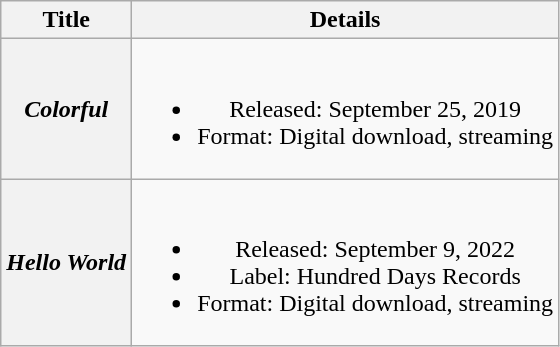<table class="wikitable plainrowheaders" style="text-align:center;">
<tr>
<th scope="col">Title</th>
<th scope="col">Details</th>
</tr>
<tr>
<th scope="row"><em>Colorful</em></th>
<td><br><ul><li>Released: September 25, 2019</li><li>Format: Digital download, streaming</li></ul></td>
</tr>
<tr>
<th scope="row"><em>Hello World</em></th>
<td><br><ul><li>Released: September 9, 2022</li><li>Label: Hundred Days Records</li><li>Format: Digital download, streaming</li></ul></td>
</tr>
</table>
